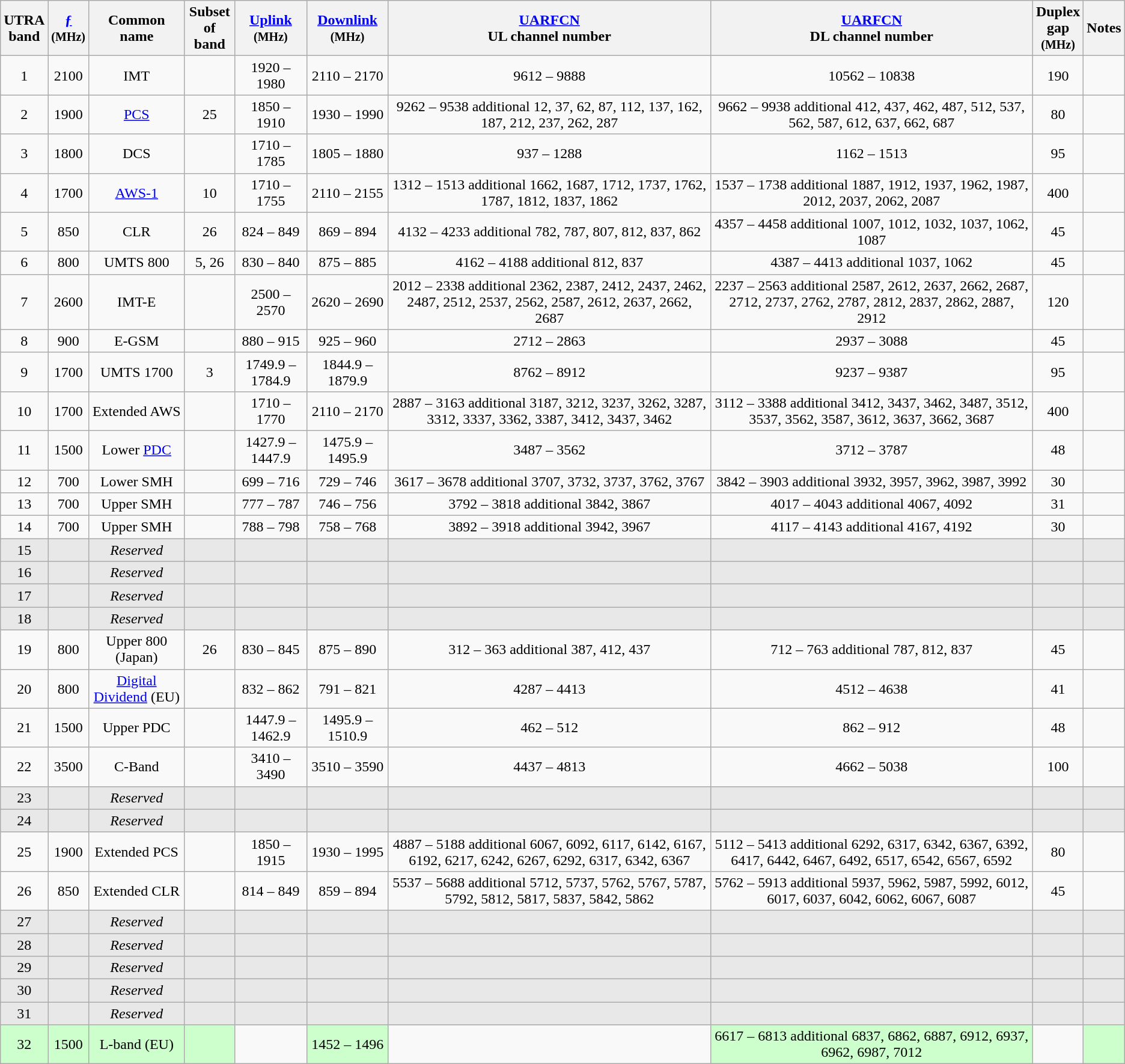<table class="sortable wikitable" style="text-align:center">
<tr>
<th>UTRA<br>band</th>
<th><a href='#'>ƒ</a><br><small>(MHz)</small></th>
<th>Common name</th>
<th>Subset <br> of band</th>
<th><a href='#'>Uplink</a> <br> <small>(MHz)</small></th>
<th><a href='#'>Downlink</a> <br><small>(MHz)</small></th>
<th title="Channel number uplink"><a href='#'>UARFCN</a><br>UL channel number</th>
<th><a href='#'>UARFCN</a><br>DL channel number</th>
<th>Duplex<br>gap<br><small>(MHz) </small></th>
<th>Notes</th>
</tr>
<tr>
<td>1</td>
<td>2100</td>
<td>IMT</td>
<td></td>
<td>1920 – 1980</td>
<td>2110 – 2170</td>
<td>9612 – 9888</td>
<td>10562 – 10838</td>
<td>190</td>
<td></td>
</tr>
<tr>
<td>2</td>
<td>1900</td>
<td><a href='#'>PCS</a></td>
<td>25</td>
<td>1850 – 1910</td>
<td>1930 – 1990</td>
<td>9262 – 9538 additional 12, 37, 62, 87, 112, 137, 162, 187, 212, 237, 262, 287</td>
<td>9662 – 9938 additional 412, 437, 462, 487, 512, 537, 562, 587, 612, 637, 662, 687</td>
<td>80</td>
<td></td>
</tr>
<tr>
<td>3</td>
<td>1800</td>
<td>DCS</td>
<td></td>
<td>1710 – 1785</td>
<td>1805 – 1880</td>
<td>937 – 1288</td>
<td>1162 – 1513</td>
<td>95</td>
<td></td>
</tr>
<tr>
<td>4</td>
<td>1700</td>
<td><a href='#'>AWS-1</a></td>
<td>10</td>
<td>1710 – 1755</td>
<td>2110 – 2155</td>
<td>1312 – 1513 additional 1662, 1687, 1712, 1737, 1762, 1787, 1812, 1837, 1862</td>
<td>1537 – 1738 additional 1887, 1912, 1937, 1962, 1987, 2012, 2037, 2062, 2087</td>
<td>400</td>
<td></td>
</tr>
<tr>
<td>5</td>
<td>850</td>
<td>CLR</td>
<td>26</td>
<td>824 – 849</td>
<td>869 – 894</td>
<td>4132 – 4233 additional 782, 787, 807, 812, 837, 862</td>
<td>4357 – 4458 additional 1007, 1012, 1032, 1037, 1062, 1087</td>
<td>45</td>
<td></td>
</tr>
<tr>
<td>6</td>
<td>800</td>
<td>UMTS 800</td>
<td>5, 26</td>
<td>830 – 840</td>
<td>875 – 885</td>
<td>4162 – 4188 additional 812, 837</td>
<td>4387 – 4413 additional 1037, 1062</td>
<td>45</td>
<td></td>
</tr>
<tr>
<td>7</td>
<td>2600</td>
<td>IMT-E</td>
<td></td>
<td>2500 – 2570</td>
<td>2620 – 2690</td>
<td>2012 – 2338 additional 2362, 2387, 2412, 2437, 2462, 2487, 2512, 2537, 2562, 2587, 2612, 2637, 2662, 2687</td>
<td>2237 – 2563 additional 2587, 2612, 2637, 2662, 2687, 2712, 2737, 2762, 2787, 2812, 2837, 2862, 2887, 2912</td>
<td>120</td>
<td></td>
</tr>
<tr>
<td>8</td>
<td>900</td>
<td>E-GSM</td>
<td></td>
<td>880 – 915</td>
<td>925 – 960</td>
<td>2712 – 2863</td>
<td>2937 – 3088</td>
<td>45</td>
<td></td>
</tr>
<tr>
<td>9</td>
<td>1700</td>
<td>UMTS 1700</td>
<td>3</td>
<td>1749.9 – 1784.9</td>
<td>1844.9 – 1879.9</td>
<td>8762 – 8912</td>
<td>9237 – 9387</td>
<td>95</td>
<td></td>
</tr>
<tr>
<td>10</td>
<td>1700</td>
<td>Extended AWS</td>
<td></td>
<td>1710 – 1770</td>
<td>2110 – 2170</td>
<td>2887 – 3163 additional 3187, 3212, 3237, 3262, 3287, 3312, 3337, 3362, 3387, 3412, 3437, 3462</td>
<td>3112 – 3388 additional 3412, 3437, 3462, 3487, 3512, 3537, 3562, 3587, 3612, 3637, 3662, 3687</td>
<td>400</td>
<td></td>
</tr>
<tr>
<td>11</td>
<td>1500</td>
<td>Lower <a href='#'>PDC</a></td>
<td></td>
<td>1427.9 – 1447.9</td>
<td>1475.9 – 1495.9</td>
<td>3487 – 3562</td>
<td>3712 – 3787</td>
<td>48</td>
<td></td>
</tr>
<tr>
<td>12</td>
<td>700</td>
<td>Lower SMH</td>
<td></td>
<td>699 – 716</td>
<td>729 – 746</td>
<td>3617 – 3678 additional 3707, 3732, 3737, 3762, 3767</td>
<td>3842 – 3903 additional 3932, 3957, 3962, 3987, 3992</td>
<td>30</td>
<td></td>
</tr>
<tr>
<td>13</td>
<td>700</td>
<td>Upper SMH</td>
<td></td>
<td>777 – 787</td>
<td>746 – 756</td>
<td>3792 – 3818 additional 3842, 3867</td>
<td>4017 – 4043 additional 4067, 4092</td>
<td>31</td>
<td></td>
</tr>
<tr>
<td>14</td>
<td>700</td>
<td>Upper SMH</td>
<td></td>
<td>788 – 798</td>
<td>758 – 768</td>
<td>3892 – 3918 additional 3942, 3967</td>
<td>4117 – 4143 additional 4167, 4192</td>
<td>30</td>
<td></td>
</tr>
<tr>
<td style="background:#E8E8E8;">15</td>
<td style="background:#E8E8E8;"></td>
<td style="background:#E8E8E8;"><em>Reserved</em></td>
<td style="background:#E8E8E8;"></td>
<td style="background:#E8E8E8;"></td>
<td style="background:#E8E8E8;"></td>
<td style="background:#E8E8E8;"></td>
<td style="background:#E8E8E8;"></td>
<td style="background:#E8E8E8;"></td>
<td style="background:#E8E8E8;"></td>
</tr>
<tr>
<td style="background:#E8E8E8;">16</td>
<td style="background:#E8E8E8;"></td>
<td style="background:#E8E8E8;"><em>Reserved</em></td>
<td style="background:#E8E8E8;"></td>
<td style="background:#E8E8E8;"></td>
<td style="background:#E8E8E8;"></td>
<td style="background:#E8E8E8;"></td>
<td style="background:#E8E8E8;"></td>
<td style="background:#E8E8E8;"></td>
<td style="background:#E8E8E8;"></td>
</tr>
<tr>
<td style="background:#E8E8E8;">17</td>
<td style="background:#E8E8E8;"></td>
<td style="background:#E8E8E8;"><em>Reserved</em></td>
<td style="background:#E8E8E8;"></td>
<td style="background:#E8E8E8;"></td>
<td style="background:#E8E8E8;"></td>
<td style="background:#E8E8E8;"></td>
<td style="background:#E8E8E8;"></td>
<td style="background:#E8E8E8;"></td>
<td style="background:#E8E8E8;"></td>
</tr>
<tr>
<td style="background:#E8E8E8;">18</td>
<td style="background:#E8E8E8;"></td>
<td style="background:#E8E8E8;"><em>Reserved</em></td>
<td style="background:#E8E8E8;"></td>
<td style="background:#E8E8E8;"></td>
<td style="background:#E8E8E8;"></td>
<td style="background:#E8E8E8;"></td>
<td style="background:#E8E8E8;"></td>
<td style="background:#E8E8E8;"></td>
<td style="background:#E8E8E8;"></td>
</tr>
<tr>
<td>19</td>
<td>800</td>
<td>Upper 800 (Japan)</td>
<td>26</td>
<td>830 – 845</td>
<td>875 – 890</td>
<td>312 – 363 additional 387, 412, 437</td>
<td>712 – 763 additional 787, 812, 837</td>
<td>45</td>
<td></td>
</tr>
<tr>
<td>20</td>
<td>800</td>
<td><a href='#'>Digital Dividend</a> (EU)</td>
<td></td>
<td>832 – 862</td>
<td>791 – 821</td>
<td>4287 – 4413</td>
<td>4512 – 4638</td>
<td>41</td>
<td></td>
</tr>
<tr>
<td>21</td>
<td>1500</td>
<td>Upper PDC</td>
<td></td>
<td>1447.9 – 1462.9</td>
<td>1495.9 – 1510.9</td>
<td>462 – 512</td>
<td>862 – 912</td>
<td>48</td>
<td></td>
</tr>
<tr>
<td>22</td>
<td>3500</td>
<td>C-Band</td>
<td></td>
<td>3410 – 3490</td>
<td>3510 – 3590</td>
<td>4437 – 4813</td>
<td>4662 – 5038</td>
<td>100</td>
<td></td>
</tr>
<tr>
<td style="background:#E8E8E8;">23</td>
<td style="background:#E8E8E8;"></td>
<td style="background:#E8E8E8;"><em>Reserved</em></td>
<td style="background:#E8E8E8;"></td>
<td style="background:#E8E8E8;"></td>
<td style="background:#E8E8E8;"></td>
<td style="background:#E8E8E8;"></td>
<td style="background:#E8E8E8;"></td>
<td style="background:#E8E8E8;"></td>
<td style="background:#E8E8E8;"></td>
</tr>
<tr>
<td style="background:#E8E8E8;">24</td>
<td style="background:#E8E8E8;"></td>
<td style="background:#E8E8E8;"><em>Reserved</em></td>
<td style="background:#E8E8E8;"></td>
<td style="background:#E8E8E8;"></td>
<td style="background:#E8E8E8;"></td>
<td style="background:#E8E8E8;"></td>
<td style="background:#E8E8E8;"></td>
<td style="background:#E8E8E8;"></td>
<td style="background:#E8E8E8;"></td>
</tr>
<tr>
<td>25</td>
<td>1900</td>
<td>Extended PCS</td>
<td></td>
<td>1850 – 1915</td>
<td>1930 – 1995</td>
<td>4887 – 5188 additional 6067, 6092, 6117, 6142, 6167, 6192, 6217, 6242, 6267, 6292, 6317, 6342, 6367</td>
<td>5112 – 5413 additional 6292, 6317, 6342, 6367, 6392, 6417, 6442, 6467, 6492, 6517, 6542, 6567, 6592</td>
<td>80</td>
<td></td>
</tr>
<tr>
<td>26</td>
<td>850</td>
<td>Extended CLR</td>
<td></td>
<td>814 – 849</td>
<td>859 – 894</td>
<td>5537 – 5688 additional 5712, 5737, 5762, 5767, 5787, 5792, 5812, 5817, 5837, 5842, 5862</td>
<td>5762 – 5913 additional 5937, 5962, 5987, 5992, 6012, 6017, 6037, 6042, 6062, 6067, 6087</td>
<td>45</td>
<td></td>
</tr>
<tr>
<td style="background:#E8E8E8;">27</td>
<td style="background:#E8E8E8;"></td>
<td style="background:#E8E8E8;"><em>Reserved</em></td>
<td style="background:#E8E8E8;"></td>
<td style="background:#E8E8E8;"></td>
<td style="background:#E8E8E8;"></td>
<td style="background:#E8E8E8;"></td>
<td style="background:#E8E8E8;"></td>
<td style="background:#E8E8E8;"></td>
<td style="background:#E8E8E8;"></td>
</tr>
<tr>
<td style="background:#E8E8E8;">28</td>
<td style="background:#E8E8E8;"></td>
<td style="background:#E8E8E8;"><em>Reserved</em></td>
<td style="background:#E8E8E8;"></td>
<td style="background:#E8E8E8;"></td>
<td style="background:#E8E8E8;"></td>
<td style="background:#E8E8E8;"></td>
<td style="background:#E8E8E8;"></td>
<td style="background:#E8E8E8;"></td>
<td style="background:#E8E8E8;"></td>
</tr>
<tr>
<td style="background:#E8E8E8;">29</td>
<td style="background:#E8E8E8;"></td>
<td style="background:#E8E8E8;"><em>Reserved</em></td>
<td style="background:#E8E8E8;"></td>
<td style="background:#E8E8E8;"></td>
<td style="background:#E8E8E8;"></td>
<td style="background:#E8E8E8;"></td>
<td style="background:#E8E8E8;"></td>
<td style="background:#E8E8E8;"></td>
<td style="background:#E8E8E8;"></td>
</tr>
<tr>
<td style="background:#E8E8E8;">30</td>
<td style="background:#E8E8E8;"></td>
<td style="background:#E8E8E8;"><em>Reserved</em></td>
<td style="background:#E8E8E8;"></td>
<td style="background:#E8E8E8;"></td>
<td style="background:#E8E8E8;"></td>
<td style="background:#E8E8E8;"></td>
<td style="background:#E8E8E8;"></td>
<td style="background:#E8E8E8;"></td>
<td style="background:#E8E8E8;"></td>
</tr>
<tr>
<td style="background:#E8E8E8;">31</td>
<td style="background:#E8E8E8;"></td>
<td style="background:#E8E8E8;"><em>Reserved</em></td>
<td style="background:#E8E8E8;"></td>
<td style="background:#E8E8E8;"></td>
<td style="background:#E8E8E8;"></td>
<td style="background:#E8E8E8;"></td>
<td style="background:#E8E8E8;"></td>
<td style="background:#E8E8E8;"></td>
<td style="background:#E8E8E8;"></td>
</tr>
<tr>
<td style="background:#CCFFCC;">32 <small></small></td>
<td style="background:#CCFFCC;">1500</td>
<td style="background:#CCFFCC;">L-band (EU)</td>
<td style="background:#CCFFCC;"></td>
<td></td>
<td style="background:#CCFFCC;">1452 – 1496</td>
<td></td>
<td style="background:#CCFFCC;">6617 – 6813 additional 6837, 6862, 6887, 6912, 6937, 6962, 6987, 7012</td>
<td></td>
<td style="background:#CCFFCC;"></td>
</tr>
</table>
